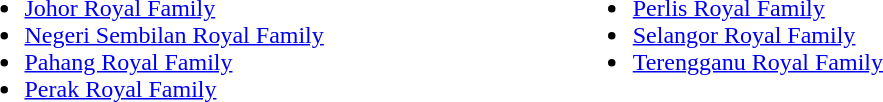<table width=60%>
<tr>
<td valign=top><br><ul><li> <a href='#'>Johor Royal Family</a></li><li> <a href='#'>Negeri Sembilan Royal Family</a></li><li> <a href='#'>Pahang Royal Family</a></li><li> <a href='#'>Perak Royal Family</a></li></ul></td>
<td valign=top><br><ul><li> <a href='#'>Perlis Royal Family</a></li><li> <a href='#'>Selangor Royal Family</a></li><li> <a href='#'>Terengganu Royal Family</a></li></ul></td>
</tr>
</table>
